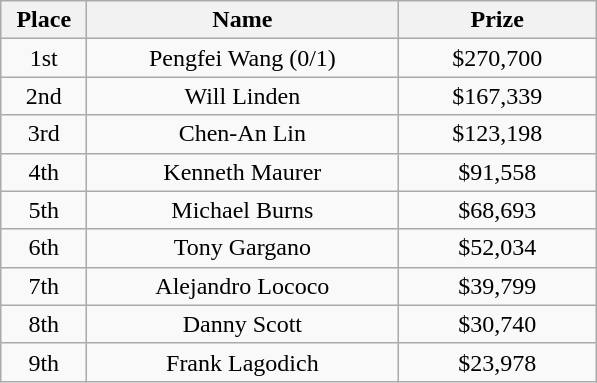<table class="wikitable">
<tr>
<th width="50">Place</th>
<th width="200">Name</th>
<th width="125">Prize</th>
</tr>
<tr>
<td align = "center">1st</td>
<td align = "center"> Pengfei Wang (0/1)</td>
<td align = "center">$270,700</td>
</tr>
<tr>
<td align = "center">2nd</td>
<td align = "center"> Will Linden</td>
<td align = "center">$167,339</td>
</tr>
<tr>
<td align = "center">3rd</td>
<td align = "center"> Chen-An Lin</td>
<td align = "center">$123,198</td>
</tr>
<tr>
<td align = "center">4th</td>
<td align = "center"> Kenneth Maurer</td>
<td align = "center">$91,558</td>
</tr>
<tr>
<td align = "center">5th</td>
<td align = "center"> Michael Burns</td>
<td align = "center">$68,693</td>
</tr>
<tr>
<td align = "center">6th</td>
<td align = "center"> Tony Gargano</td>
<td align = "center">$52,034</td>
</tr>
<tr>
<td align = "center">7th</td>
<td align = "center"> Alejandro Lococo</td>
<td align = "center">$39,799</td>
</tr>
<tr>
<td align = "center">8th</td>
<td align = "center"> Danny Scott</td>
<td align = "center">$30,740</td>
</tr>
<tr>
<td align = "center">9th</td>
<td align = "center"> Frank Lagodich</td>
<td align = "center">$23,978</td>
</tr>
</table>
